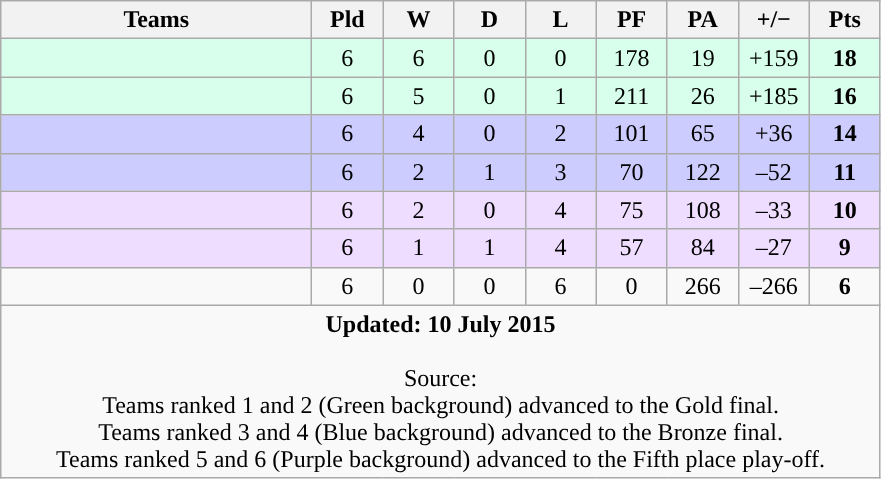<table class="wikitable" style="text-align:center;">
<tr>
<th style="width:200px;">Teams</th>
<th style="width:40px;">Pld</th>
<th style="width:40px;">W</th>
<th style="width:40px;">D</th>
<th style="width:40px;">L</th>
<th style="width:40px;">PF</th>
<th style="width:40px;">PA</th>
<th style="width:40px;">+/−</th>
<th style="width:40px;">Pts</th>
</tr>
<tr style="background-color:#d8ffeb;">
<td style="text-align:left;"></td>
<td>6</td>
<td>6</td>
<td>0</td>
<td>0</td>
<td>178</td>
<td>19</td>
<td>+159</td>
<td><strong>18</strong></td>
</tr>
<tr style="background-color:#d8ffeb;">
<td style="text-align:left;"></td>
<td>6</td>
<td>5</td>
<td>0</td>
<td>1</td>
<td>211</td>
<td>26</td>
<td>+185</td>
<td><strong>16</strong></td>
</tr>
<tr style="background-color:#ccccff;">
<td style="text-align:left;"></td>
<td>6</td>
<td>4</td>
<td>0</td>
<td>2</td>
<td>101</td>
<td>65</td>
<td>+36</td>
<td><strong>14</strong></td>
</tr>
<tr style="background-color:#ccccff;">
<td style="text-align:left;"></td>
<td>6</td>
<td>2</td>
<td>1</td>
<td>3</td>
<td>70</td>
<td>122</td>
<td>–52</td>
<td><strong>11</strong></td>
</tr>
<tr style="background-color:#eeddff;">
<td style="text-align:left;"></td>
<td>6</td>
<td>2</td>
<td>0</td>
<td>4</td>
<td>75</td>
<td>108</td>
<td>–33</td>
<td><strong>10</strong></td>
</tr>
<tr style="background-color:#eeddff;">
<td style="text-align:left;"></td>
<td>6</td>
<td>1</td>
<td>1</td>
<td>4</td>
<td>57</td>
<td>84</td>
<td>–27</td>
<td><strong>9</strong></td>
</tr>
<tr>
<td style="text-align:left;"></td>
<td>6</td>
<td>0</td>
<td>0</td>
<td>6</td>
<td>0</td>
<td>266</td>
<td>–266</td>
<td><strong>6</strong></td>
</tr>
<tr style="background-color:#f9f9f9; text-align:center;">
<td colspan="15" style="border:0px"><strong>Updated: 10 July 2015</strong> <br><br>Source: 
<br>
 Teams ranked 1 and 2 <span>(Green background)</span> advanced to the Gold final.<br>
 Teams ranked 3 and 4 <span>(Blue background)</span> advanced to the Bronze final.<br>
 Teams ranked 5 and 6 <span>(Purple background)</span> advanced to the Fifth place play-off.<br></td>
</tr>
</table>
